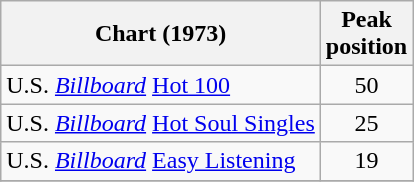<table class="wikitable sortable">
<tr>
<th>Chart (1973)</th>
<th>Peak<br>position</th>
</tr>
<tr>
<td>U.S. <em><a href='#'>Billboard</a></em> <a href='#'>Hot 100</a></td>
<td align="center">50</td>
</tr>
<tr>
<td>U.S. <em><a href='#'>Billboard</a></em> <a href='#'>Hot Soul Singles</a></td>
<td align="center">25</td>
</tr>
<tr>
<td>U.S. <em><a href='#'>Billboard</a></em> <a href='#'>Easy Listening</a></td>
<td align="center">19</td>
</tr>
<tr>
</tr>
</table>
